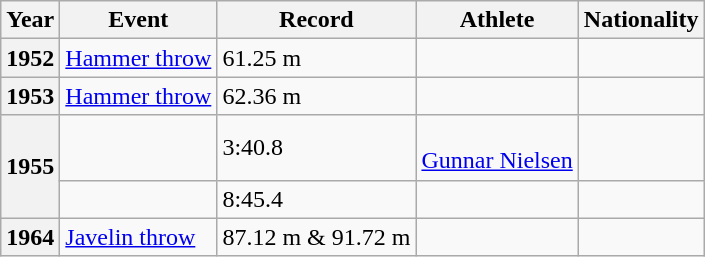<table class="wikitable sortable plainrowheaders">
<tr>
<th scope="col">Year</th>
<th scope="col">Event</th>
<th scope="col">Record</th>
<th scope="col">Athlete</th>
<th scope="col">Nationality</th>
</tr>
<tr>
<th scope="row"><strong>1952</strong></th>
<td><a href='#'>Hammer throw</a></td>
<td>61.25 m</td>
<td></td>
<td></td>
</tr>
<tr>
<th scope="row"><strong>1953</strong></th>
<td><a href='#'>Hammer throw</a></td>
<td>62.36 m</td>
<td></td>
<td></td>
</tr>
<tr>
<th scope="rowgroup" rowspan="2"><strong>1955</strong></th>
<td></td>
<td>3:40.8 </td>
<td><br><a href='#'>Gunnar Nielsen</a></td>
<td><br></td>
</tr>
<tr>
<td></td>
<td>8:45.4 </td>
<td></td>
<td></td>
</tr>
<tr>
<th scope="row"><strong>1964</strong></th>
<td><a href='#'>Javelin throw</a></td>
<td>87.12 m & 91.72 m</td>
<td></td>
<td></td>
</tr>
</table>
